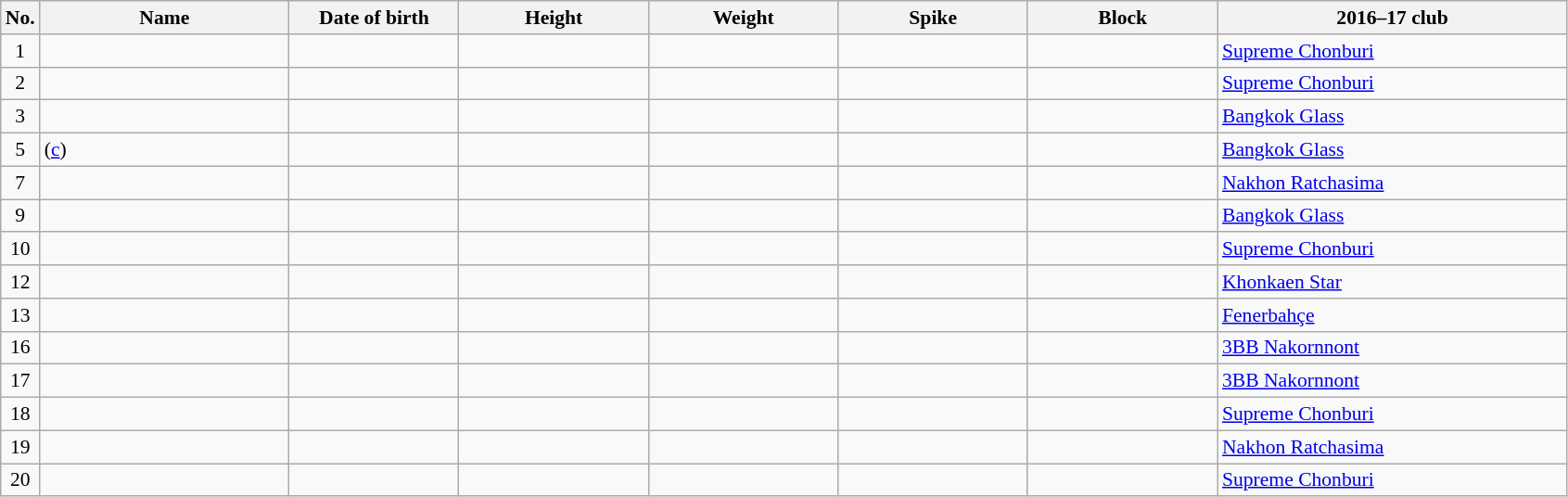<table class="wikitable sortable" style="font-size:90%; text-align:center;">
<tr>
<th>No.</th>
<th style="width:12em">Name</th>
<th style="width:8em">Date of birth</th>
<th style="width:9em">Height</th>
<th style="width:9em">Weight</th>
<th style="width:9em">Spike</th>
<th style="width:9em">Block</th>
<th style="width:17em">2016–17 club</th>
</tr>
<tr>
<td>1</td>
<td align=left></td>
<td align=right></td>
<td></td>
<td></td>
<td></td>
<td></td>
<td align="left"> <a href='#'>Supreme Chonburi</a></td>
</tr>
<tr>
<td>2</td>
<td align=left></td>
<td align=right></td>
<td></td>
<td></td>
<td></td>
<td></td>
<td align="left"> <a href='#'>Supreme Chonburi</a></td>
</tr>
<tr>
<td>3</td>
<td align=left></td>
<td align=right></td>
<td></td>
<td></td>
<td></td>
<td></td>
<td align="left"> <a href='#'>Bangkok Glass</a></td>
</tr>
<tr>
<td>5</td>
<td align=left> (<a href='#'>c</a>)</td>
<td align="right"></td>
<td></td>
<td></td>
<td></td>
<td></td>
<td align="left"> <a href='#'>Bangkok Glass</a></td>
</tr>
<tr>
<td>7</td>
<td align=left></td>
<td align=right></td>
<td></td>
<td></td>
<td></td>
<td></td>
<td align="left"> <a href='#'>Nakhon Ratchasima</a></td>
</tr>
<tr>
<td>9</td>
<td align=left></td>
<td align=right></td>
<td></td>
<td></td>
<td></td>
<td></td>
<td align="left"> <a href='#'>Bangkok Glass</a></td>
</tr>
<tr>
<td>10</td>
<td align=left></td>
<td align=right></td>
<td></td>
<td></td>
<td></td>
<td></td>
<td align="left"> <a href='#'>Supreme Chonburi</a></td>
</tr>
<tr>
<td>12</td>
<td align=left></td>
<td align=right></td>
<td></td>
<td></td>
<td></td>
<td></td>
<td align="left"> <a href='#'>Khonkaen Star</a></td>
</tr>
<tr>
<td>13</td>
<td align=left></td>
<td align=right></td>
<td></td>
<td></td>
<td></td>
<td></td>
<td align="left"> <a href='#'>Fenerbahçe</a></td>
</tr>
<tr>
<td>16</td>
<td align=left></td>
<td align=right></td>
<td></td>
<td></td>
<td></td>
<td></td>
<td align="left"> <a href='#'>3BB Nakornnont</a></td>
</tr>
<tr>
<td>17</td>
<td align=left></td>
<td align=right></td>
<td></td>
<td></td>
<td></td>
<td></td>
<td align="left"> <a href='#'>3BB Nakornnont</a></td>
</tr>
<tr>
<td>18</td>
<td align=left></td>
<td align=right></td>
<td></td>
<td></td>
<td></td>
<td></td>
<td align="left"> <a href='#'>Supreme Chonburi</a></td>
</tr>
<tr>
<td>19</td>
<td align=left></td>
<td align=right></td>
<td></td>
<td></td>
<td></td>
<td></td>
<td align="left"> <a href='#'>Nakhon Ratchasima</a></td>
</tr>
<tr>
<td>20</td>
<td align=left></td>
<td align=right></td>
<td></td>
<td></td>
<td></td>
<td></td>
<td align="left"> <a href='#'>Supreme Chonburi</a></td>
</tr>
</table>
